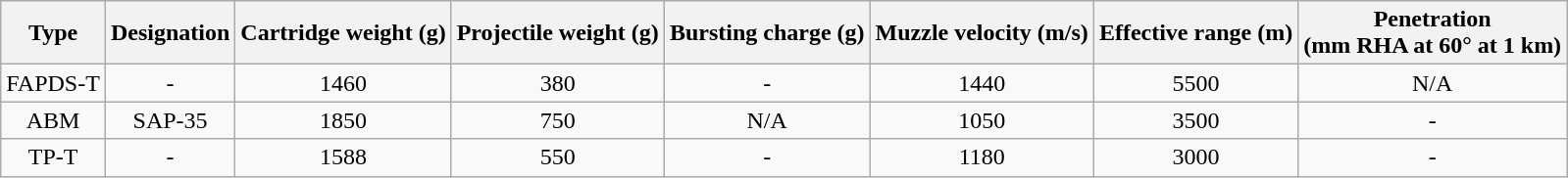<table class="wikitable">
<tr>
<th>Type</th>
<th>Designation</th>
<th>Cartridge weight (g)</th>
<th>Projectile weight (g)</th>
<th>Bursting charge (g)</th>
<th>Muzzle velocity (m/s)</th>
<th>Effective range (m)</th>
<th>Penetration<br>(mm RHA at 60° at 1 km)</th>
</tr>
<tr>
<td align="center">FAPDS-T</td>
<td align="center">-</td>
<td align="center">1460</td>
<td align="center">380</td>
<td align="center">-</td>
<td align="center">1440</td>
<td align="center">5500</td>
<td align="center">N/A</td>
</tr>
<tr>
<td align="center">ABM</td>
<td align="center">SAP-35</td>
<td align="center">1850</td>
<td align="center">750</td>
<td align="center">N/A</td>
<td align="center">1050</td>
<td align="center">3500</td>
<td align="center">-</td>
</tr>
<tr>
<td align="center">TP-T</td>
<td align="center">-</td>
<td align="center">1588</td>
<td align="center">550</td>
<td align="center">-</td>
<td align="center">1180</td>
<td align="center">3000</td>
<td align="center">-</td>
</tr>
</table>
